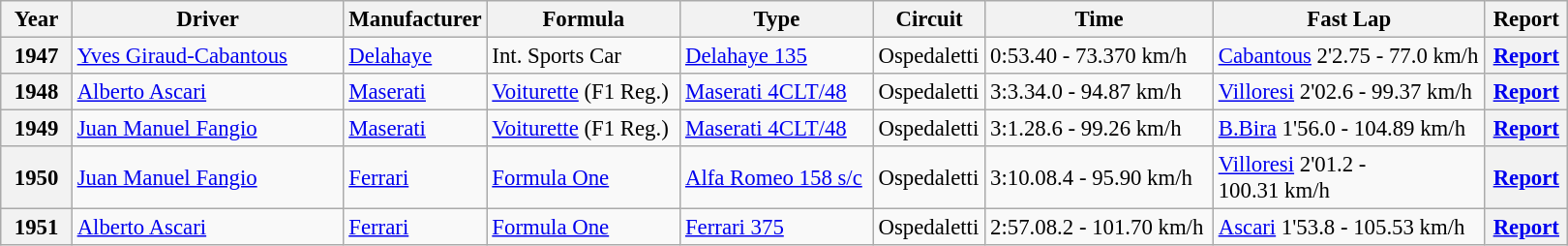<table class="wikitable" style="font-size: 95%;">
<tr>
<th style="width:42px;">Year</th>
<th style="width:180px;">Driver</th>
<th style="width:65px;">Manufacturer</th>
<th style="width:126px;">Formula</th>
<th style="width:126px;">Type</th>
<th style="width:70px;">Circuit</th>
<th style="width:150px;">Time</th>
<th style="width:180px;">Fast Lap</th>
<th style="width:50px;">Report</th>
</tr>
<tr>
<th>1947</th>
<td> <a href='#'>Yves Giraud-Cabantous</a></td>
<td><a href='#'>Delahaye</a></td>
<td>Int. Sports Car</td>
<td><a href='#'>Delahaye 135</a></td>
<td>Ospedaletti</td>
<td>0:53.40 - 73.370 km/h</td>
<td><a href='#'>Cabantous</a> 2'2.75 - 77.0 km/h</td>
<th><a href='#'>Report</a></th>
</tr>
<tr>
<th>1948</th>
<td> <a href='#'>Alberto Ascari</a></td>
<td><a href='#'>Maserati</a></td>
<td><a href='#'>Voiturette</a> (F1 Reg.)</td>
<td><a href='#'>Maserati 4CLT/48</a></td>
<td>Ospedaletti</td>
<td>3:3.34.0 - 94.87 km/h</td>
<td><a href='#'>Villoresi</a> 2'02.6 - 99.37 km/h</td>
<th><a href='#'>Report</a></th>
</tr>
<tr>
<th>1949</th>
<td> <a href='#'>Juan Manuel Fangio</a></td>
<td><a href='#'>Maserati</a></td>
<td><a href='#'>Voiturette</a> (F1 Reg.)</td>
<td><a href='#'>Maserati 4CLT/48</a></td>
<td>Ospedaletti</td>
<td>3:1.28.6 - 99.26 km/h</td>
<td><a href='#'>B.Bira</a> 1'56.0 - 104.89 km/h</td>
<th><a href='#'>Report</a></th>
</tr>
<tr>
<th>1950</th>
<td> <a href='#'>Juan Manuel Fangio</a></td>
<td><a href='#'>Ferrari</a></td>
<td><a href='#'>Formula One</a></td>
<td><a href='#'>Alfa Romeo 158 s/c</a></td>
<td>Ospedaletti</td>
<td>3:10.08.4 - 95.90 km/h</td>
<td><a href='#'>Villoresi</a> 2'01.2 - 100.31 km/h</td>
<th><a href='#'>Report</a></th>
</tr>
<tr>
<th>1951</th>
<td> <a href='#'>Alberto Ascari</a></td>
<td><a href='#'>Ferrari</a></td>
<td><a href='#'>Formula One</a></td>
<td><a href='#'>Ferrari 375</a></td>
<td>Ospedaletti</td>
<td>2:57.08.2 - 101.70 km/h</td>
<td><a href='#'>Ascari</a> 1'53.8 - 105.53 km/h</td>
<th><a href='#'>Report</a></th>
</tr>
</table>
